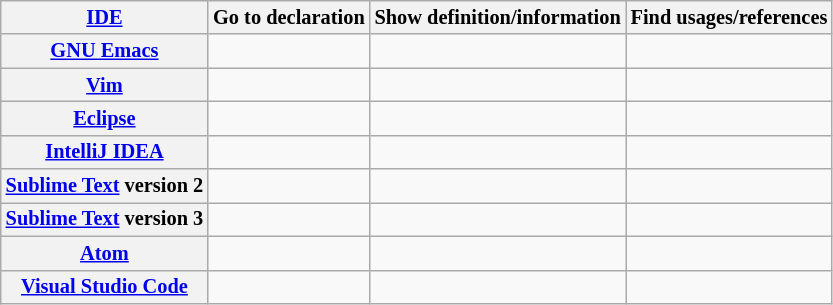<table class="wikitable sortable" style="font-size: 85%; text-align: center; width: auto;">
<tr>
<th><a href='#'>IDE</a></th>
<th>Go to declaration</th>
<th>Show definition/information</th>
<th>Find usages/references</th>
</tr>
<tr>
<th><a href='#'>GNU Emacs</a></th>
<td></td>
<td></td>
<td></td>
</tr>
<tr>
<th><a href='#'>Vim</a></th>
<td></td>
<td></td>
<td></td>
</tr>
<tr>
<th><a href='#'>Eclipse</a></th>
<td></td>
<td></td>
<td></td>
</tr>
<tr>
<th><a href='#'>IntelliJ IDEA</a></th>
<td></td>
<td></td>
<td></td>
</tr>
<tr>
<th><a href='#'>Sublime Text</a> version 2</th>
<td></td>
<td></td>
<td></td>
</tr>
<tr>
<th><a href='#'>Sublime Text</a> version 3</th>
<td></td>
<td></td>
<td></td>
</tr>
<tr>
<th><a href='#'>Atom</a></th>
<td></td>
<td></td>
<td></td>
</tr>
<tr>
<th><a href='#'>Visual Studio Code</a></th>
<td></td>
<td></td>
<td></td>
</tr>
</table>
